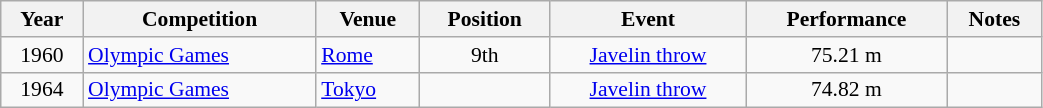<table class="wikitable" width=55% style="font-size:90%; text-align:center;">
<tr>
<th>Year</th>
<th>Competition</th>
<th>Venue</th>
<th>Position</th>
<th>Event</th>
<th>Performance</th>
<th>Notes</th>
</tr>
<tr>
<td rowspan=1>1960</td>
<td rowspan=1 align=left><a href='#'>Olympic Games</a></td>
<td rowspan=1 align=left> <a href='#'>Rome</a></td>
<td>9th</td>
<td><a href='#'>Javelin throw</a></td>
<td>75.21 m</td>
<td></td>
</tr>
<tr>
<td rowspan=2>1964</td>
<td rowspan=2 align=left><a href='#'>Olympic Games</a></td>
<td rowspan=2 align=left> <a href='#'>Tokyo</a></td>
<td></td>
<td><a href='#'>Javelin throw</a></td>
<td>74.82 m</td>
<td></td>
</tr>
</table>
